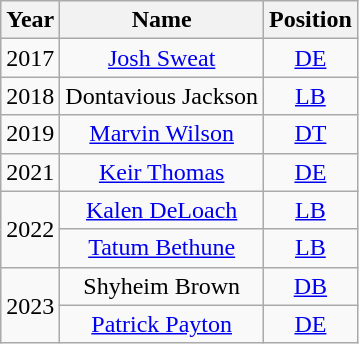<table class="wikitable">
<tr>
<th>Year</th>
<th>Name</th>
<th>Position</th>
</tr>
<tr style="text-align:center;">
<td>2017</td>
<td><a href='#'>Josh Sweat</a></td>
<td><a href='#'>DE</a></td>
</tr>
<tr style="text-align:center;">
<td>2018</td>
<td>Dontavious Jackson</td>
<td><a href='#'>LB</a></td>
</tr>
<tr style="text-align:center;">
<td>2019</td>
<td><a href='#'>Marvin Wilson</a></td>
<td><a href='#'>DT</a></td>
</tr>
<tr style="text-align:center;">
<td>2021</td>
<td><a href='#'>Keir Thomas</a></td>
<td><a href='#'>DE</a></td>
</tr>
<tr style="text-align:center;">
<td rowspan=2>2022</td>
<td><a href='#'>Kalen DeLoach</a></td>
<td><a href='#'>LB</a></td>
</tr>
<tr style="text-align:center;">
<td><a href='#'>Tatum Bethune</a></td>
<td><a href='#'>LB</a></td>
</tr>
<tr style="text-align:center;">
<td rowspan=2>2023</td>
<td>Shyheim Brown</td>
<td><a href='#'>DB</a></td>
</tr>
<tr style="text-align:center;">
<td><a href='#'>Patrick Payton</a></td>
<td><a href='#'>DE</a></td>
</tr>
</table>
